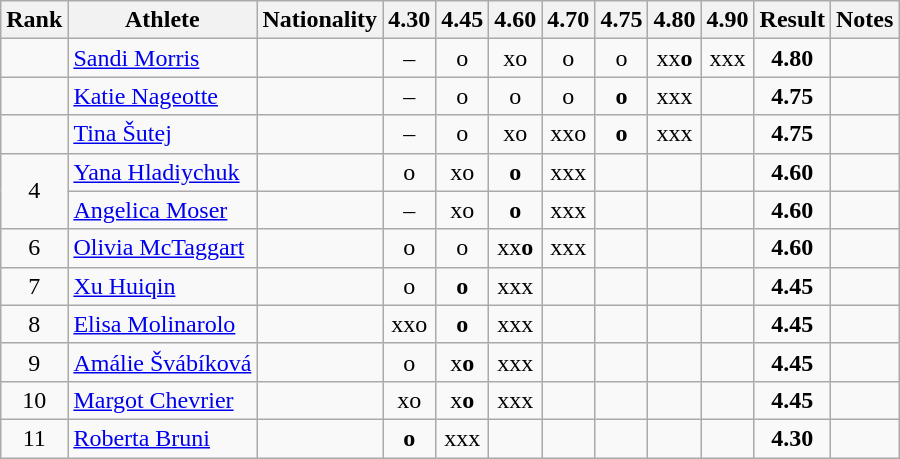<table class="wikitable sortable" style="text-align:center">
<tr>
<th>Rank</th>
<th>Athlete</th>
<th>Nationality</th>
<th>4.30</th>
<th>4.45</th>
<th>4.60</th>
<th>4.70</th>
<th>4.75</th>
<th>4.80</th>
<th>4.90</th>
<th>Result</th>
<th>Notes</th>
</tr>
<tr>
<td></td>
<td align="left"><a href='#'>Sandi Morris</a></td>
<td align=left></td>
<td>–</td>
<td>o</td>
<td>xo</td>
<td>o</td>
<td>o</td>
<td>xx<strong>o</strong></td>
<td>xxx</td>
<td><strong>4.80</strong></td>
<td></td>
</tr>
<tr>
<td></td>
<td align="left"><a href='#'>Katie Nageotte</a></td>
<td align=left></td>
<td>–</td>
<td>o</td>
<td>o</td>
<td>o</td>
<td><strong>o</strong></td>
<td>xxx</td>
<td></td>
<td><strong>4.75</strong></td>
<td></td>
</tr>
<tr>
<td></td>
<td align="left"><a href='#'>Tina Šutej</a></td>
<td align="left"></td>
<td>–</td>
<td>o</td>
<td>xo</td>
<td>xxo</td>
<td><strong>o</strong></td>
<td>xxx</td>
<td></td>
<td><strong>4.75</strong></td>
<td></td>
</tr>
<tr>
<td rowspan=2>4</td>
<td align=left><a href='#'>Yana Hladiychuk</a></td>
<td align=left></td>
<td>o</td>
<td>xo</td>
<td><strong>o</strong></td>
<td>xxx</td>
<td></td>
<td></td>
<td></td>
<td><strong>4.60</strong></td>
<td></td>
</tr>
<tr>
<td align=left><a href='#'>Angelica Moser</a></td>
<td align=left></td>
<td>–</td>
<td>xo</td>
<td><strong>o</strong></td>
<td>xxx</td>
<td></td>
<td></td>
<td></td>
<td><strong>4.60</strong></td>
<td></td>
</tr>
<tr>
<td>6</td>
<td align=left><a href='#'>Olivia McTaggart</a></td>
<td align=left></td>
<td>o</td>
<td>o</td>
<td>xx<strong>o</strong></td>
<td>xxx</td>
<td></td>
<td></td>
<td></td>
<td><strong>4.60</strong></td>
<td></td>
</tr>
<tr>
<td>7</td>
<td align=left><a href='#'>Xu Huiqin</a></td>
<td align=left></td>
<td>o</td>
<td><strong>o</strong></td>
<td>xxx</td>
<td></td>
<td></td>
<td></td>
<td></td>
<td><strong>4.45</strong></td>
<td></td>
</tr>
<tr>
<td>8</td>
<td align=left><a href='#'>Elisa Molinarolo</a></td>
<td align=left></td>
<td>xxo</td>
<td><strong>o</strong></td>
<td>xxx</td>
<td></td>
<td></td>
<td></td>
<td></td>
<td><strong>4.45</strong></td>
<td></td>
</tr>
<tr>
<td>9</td>
<td align=left><a href='#'>Amálie Švábíková</a></td>
<td align=left></td>
<td>o</td>
<td>x<strong>o</strong></td>
<td>xxx</td>
<td></td>
<td></td>
<td></td>
<td></td>
<td><strong>4.45</strong></td>
<td></td>
</tr>
<tr>
<td>10</td>
<td align=left><a href='#'>Margot Chevrier</a></td>
<td align=left></td>
<td>xo</td>
<td>x<strong>o</strong></td>
<td>xxx</td>
<td></td>
<td></td>
<td></td>
<td></td>
<td><strong>4.45</strong></td>
<td></td>
</tr>
<tr>
<td>11</td>
<td align=left><a href='#'>Roberta Bruni</a></td>
<td align=left></td>
<td><strong>o</strong></td>
<td>xxx</td>
<td></td>
<td></td>
<td></td>
<td></td>
<td></td>
<td><strong>4.30</strong></td>
<td></td>
</tr>
</table>
